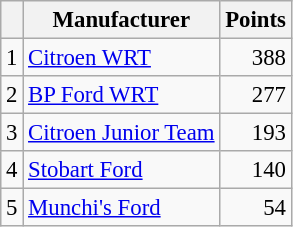<table class="wikitable" style="font-size: 95%;">
<tr>
<th></th>
<th>Manufacturer</th>
<th>Points</th>
</tr>
<tr>
<td>1</td>
<td> <a href='#'>Citroen WRT</a></td>
<td align="right">388</td>
</tr>
<tr>
<td>2</td>
<td> <a href='#'>BP Ford WRT</a></td>
<td align="right">277</td>
</tr>
<tr>
<td>3</td>
<td> <a href='#'>Citroen Junior Team</a></td>
<td align="right">193</td>
</tr>
<tr>
<td>4</td>
<td> <a href='#'>Stobart Ford</a></td>
<td align="right">140</td>
</tr>
<tr>
<td>5</td>
<td> <a href='#'>Munchi's Ford</a></td>
<td align="right">54</td>
</tr>
</table>
